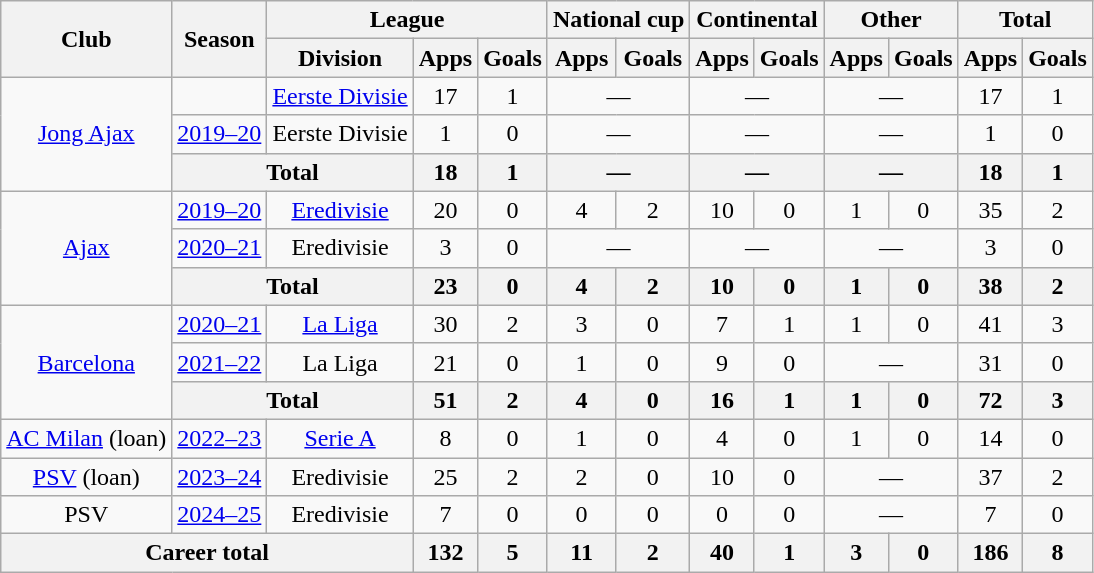<table class="wikitable" style="text-align:center">
<tr>
<th rowspan="2">Club</th>
<th rowspan="2">Season</th>
<th colspan="3">League</th>
<th colspan="2">National cup</th>
<th colspan="2">Continental</th>
<th colspan="2">Other</th>
<th colspan="2">Total</th>
</tr>
<tr>
<th>Division</th>
<th>Apps</th>
<th>Goals</th>
<th>Apps</th>
<th>Goals</th>
<th>Apps</th>
<th>Goals</th>
<th>Apps</th>
<th>Goals</th>
<th>Apps</th>
<th>Goals</th>
</tr>
<tr>
<td rowspan="3"><a href='#'>Jong Ajax</a></td>
<td></td>
<td><a href='#'>Eerste Divisie</a></td>
<td>17</td>
<td>1</td>
<td colspan="2">—</td>
<td colspan="2">—</td>
<td colspan="2">—</td>
<td>17</td>
<td>1</td>
</tr>
<tr>
<td><a href='#'>2019–20</a></td>
<td>Eerste Divisie</td>
<td>1</td>
<td>0</td>
<td colspan="2">—</td>
<td colspan="2">—</td>
<td colspan="2">—</td>
<td>1</td>
<td>0</td>
</tr>
<tr>
<th colspan="2">Total</th>
<th>18</th>
<th>1</th>
<th colspan="2">—</th>
<th colspan="2">—</th>
<th colspan="2">—</th>
<th>18</th>
<th>1</th>
</tr>
<tr>
<td rowspan="3"><a href='#'>Ajax</a></td>
<td><a href='#'>2019–20</a></td>
<td><a href='#'>Eredivisie</a></td>
<td>20</td>
<td>0</td>
<td>4</td>
<td>2</td>
<td>10</td>
<td>0</td>
<td>1</td>
<td>0</td>
<td>35</td>
<td>2</td>
</tr>
<tr>
<td><a href='#'>2020–21</a></td>
<td>Eredivisie</td>
<td>3</td>
<td>0</td>
<td colspan="2">—</td>
<td colspan="2">—</td>
<td colspan="2">—</td>
<td>3</td>
<td>0</td>
</tr>
<tr>
<th colspan="2">Total</th>
<th>23</th>
<th>0</th>
<th>4</th>
<th>2</th>
<th>10</th>
<th>0</th>
<th>1</th>
<th>0</th>
<th>38</th>
<th>2</th>
</tr>
<tr>
<td rowspan="3"><a href='#'>Barcelona</a></td>
<td><a href='#'>2020–21</a></td>
<td><a href='#'>La Liga</a></td>
<td>30</td>
<td>2</td>
<td>3</td>
<td>0</td>
<td>7</td>
<td>1</td>
<td>1</td>
<td>0</td>
<td>41</td>
<td>3</td>
</tr>
<tr>
<td><a href='#'>2021–22</a></td>
<td>La Liga</td>
<td>21</td>
<td>0</td>
<td>1</td>
<td>0</td>
<td>9</td>
<td>0</td>
<td colspan="2">—</td>
<td>31</td>
<td>0</td>
</tr>
<tr>
<th colspan="2">Total</th>
<th>51</th>
<th>2</th>
<th>4</th>
<th>0</th>
<th>16</th>
<th>1</th>
<th>1</th>
<th>0</th>
<th>72</th>
<th>3</th>
</tr>
<tr>
<td><a href='#'>AC Milan</a> (loan)</td>
<td><a href='#'>2022–23</a></td>
<td><a href='#'>Serie A</a></td>
<td>8</td>
<td>0</td>
<td>1</td>
<td>0</td>
<td>4</td>
<td>0</td>
<td>1</td>
<td>0</td>
<td>14</td>
<td>0</td>
</tr>
<tr>
<td><a href='#'>PSV</a> (loan)</td>
<td><a href='#'>2023–24</a></td>
<td>Eredivisie</td>
<td>25</td>
<td>2</td>
<td>2</td>
<td>0</td>
<td>10</td>
<td>0</td>
<td colspan="2">—</td>
<td>37</td>
<td>2</td>
</tr>
<tr>
<td rowspan="1">PSV</td>
<td><a href='#'>2024–25</a></td>
<td>Eredivisie</td>
<td>7</td>
<td>0</td>
<td>0</td>
<td>0</td>
<td>0</td>
<td>0</td>
<td colspan="2">—</td>
<td>7</td>
<td>0</td>
</tr>
<tr>
<th colspan="3">Career total</th>
<th>132</th>
<th>5</th>
<th>11</th>
<th>2</th>
<th>40</th>
<th>1</th>
<th>3</th>
<th>0</th>
<th>186</th>
<th>8</th>
</tr>
</table>
